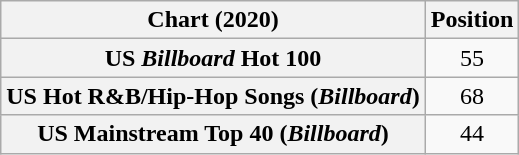<table class="wikitable sortable plainrowheaders" style="text-align:center">
<tr>
<th scope="col">Chart (2020)</th>
<th scope="col">Position</th>
</tr>
<tr>
<th scope="row">US <em>Billboard</em> Hot 100</th>
<td>55</td>
</tr>
<tr>
<th scope="row">US Hot R&B/Hip-Hop Songs (<em>Billboard</em>)</th>
<td>68</td>
</tr>
<tr>
<th scope="row">US Mainstream Top 40 (<em>Billboard</em>)</th>
<td>44</td>
</tr>
</table>
